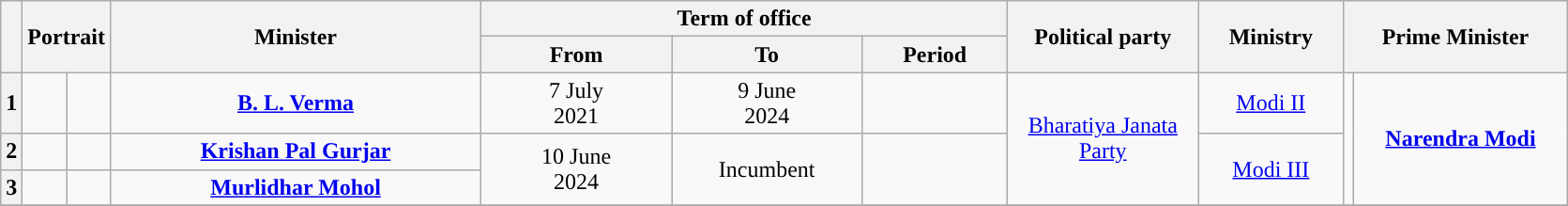<table class="wikitable" style="text-align:center">
<tr>
<th rowspan="2"></th>
<th rowspan="2" colspan="2">Portrait</th>
<th rowspan="2" style="width:16em">Minister<br></th>
<th colspan="3">Term of office</th>
<th rowspan="2" style="width:8em">Political party</th>
<th rowspan="2" style="width:6em">Ministry</th>
<th rowspan="2" colspan="2">Prime Minister</th>
</tr>
<tr>
<th style="width:8em">From</th>
<th style="width:8em">To</th>
<th style="width:6em">Period</th>
</tr>
<tr>
<th>1</th>
<td></td>
<td></td>
<td><strong><a href='#'>B. L. Verma</a></strong><br></td>
<td>7 July<br>2021</td>
<td>9 June<br>2024</td>
<td><strong></strong></td>
<td rowspan="3"><a href='#'>Bharatiya Janata Party</a></td>
<td><a href='#'>Modi II</a></td>
<td rowspan="3"></td>
<td rowspan="3" style="width:9em"><strong><a href='#'>Narendra Modi</a></strong></td>
</tr>
<tr>
<th>2</th>
<td></td>
<td></td>
<td><strong><a href='#'>Krishan Pal Gurjar</a></strong><br></td>
<td rowspan="2">10 June<br>2024</td>
<td rowspan="2">Incumbent</td>
<td rowspan="2"><strong></strong></td>
<td rowspan="2"><a href='#'>Modi III</a></td>
</tr>
<tr>
<th>3</th>
<td></td>
<td></td>
<td><strong><a href='#'>Murlidhar Mohol</a></strong><br></td>
</tr>
<tr>
</tr>
</table>
